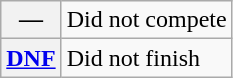<table class="wikitable">
<tr>
<th scope="row">—</th>
<td>Did not compete</td>
</tr>
<tr>
<th scope="row"><a href='#'>DNF</a></th>
<td>Did not finish</td>
</tr>
</table>
